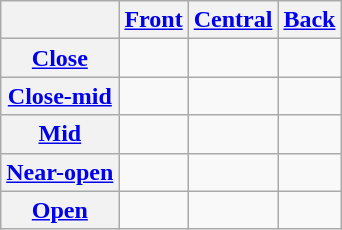<table class="wikitable" style="text-align: center">
<tr>
<th></th>
<th><a href='#'>Front</a></th>
<th><a href='#'>Central</a></th>
<th><a href='#'>Back</a></th>
</tr>
<tr>
<th><a href='#'>Close</a></th>
<td><strong></strong> </td>
<td></td>
<td><strong></strong> </td>
</tr>
<tr>
<th><a href='#'>Close-mid</a></th>
<td></td>
<td><strong></strong> </td>
<td></td>
</tr>
<tr>
<th><a href='#'>Mid</a></th>
<td><strong></strong> </td>
<td></td>
<td><strong></strong> </td>
</tr>
<tr>
<th><a href='#'>Near-open</a></th>
<td></td>
<td><strong></strong> </td>
<td></td>
</tr>
<tr>
<th><a href='#'>Open</a></th>
<td></td>
<td><strong></strong> </td>
<td></td>
</tr>
</table>
